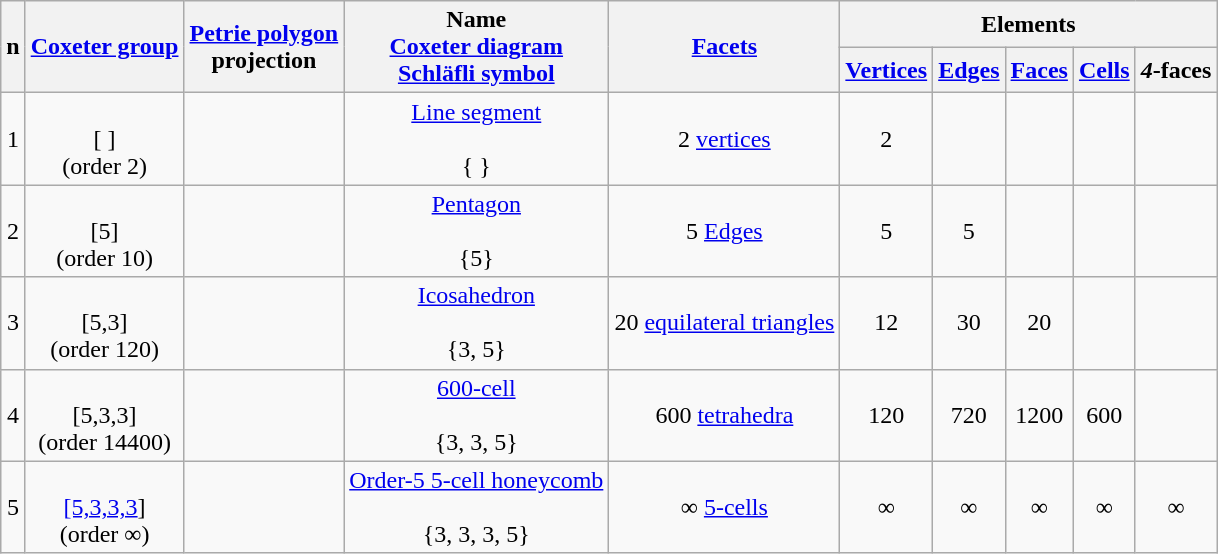<table class="wikitable">
<tr>
<th rowspan=2>n</th>
<th rowspan=2><a href='#'>Coxeter group</a></th>
<th rowspan=2><a href='#'>Petrie polygon</a><br>projection</th>
<th rowspan=2>Name<br><a href='#'>Coxeter diagram</a><br><a href='#'>Schläfli symbol</a></th>
<th rowspan=2><a href='#'>Facets</a></th>
<th colspan=5>Elements</th>
</tr>
<tr>
<th><a href='#'>Vertices</a></th>
<th><a href='#'>Edges</a></th>
<th><a href='#'>Faces</a></th>
<th><a href='#'>Cells</a></th>
<th><em>4</em>-faces</th>
</tr>
<tr align=center>
<td>1</td>
<td><br>[ ]<br>(order 2)</td>
<td></td>
<td><a href='#'>Line segment</a><br><br>{ }</td>
<td>2 <a href='#'>vertices</a></td>
<td>2</td>
<td></td>
<td></td>
<td></td>
<td></td>
</tr>
<tr align=center>
<td>2</td>
<td><br>[5]<br>(order 10)</td>
<td></td>
<td><a href='#'>Pentagon</a><br><br>{5}</td>
<td>5 <a href='#'>Edges</a></td>
<td>5</td>
<td>5</td>
<td></td>
<td></td>
<td></td>
</tr>
<tr align=center>
<td>3</td>
<td><br>[5,3]<br>(order 120)</td>
<td></td>
<td><a href='#'>Icosahedron</a><br><br>{3, 5}</td>
<td>20 <a href='#'>equilateral triangles</a><br></td>
<td>12</td>
<td>30</td>
<td>20</td>
<td></td>
<td></td>
</tr>
<tr align=center>
<td>4</td>
<td><br>[5,3,3]<br>(order 14400)</td>
<td></td>
<td><a href='#'>600-cell</a><br><br>{3, 3, 5}</td>
<td>600 <a href='#'>tetrahedra</a><br></td>
<td>120</td>
<td>720</td>
<td>1200</td>
<td>600</td>
<td></td>
</tr>
<tr align=center>
<td>5</td>
<td><br><a href='#'>[5,3,3,3</a>]<br>(order ∞)</td>
<td></td>
<td><a href='#'>Order-5 5-cell honeycomb</a><br><br>{3, 3, 3, 5}</td>
<td>∞ <a href='#'>5-cells</a><br></td>
<td>∞</td>
<td>∞</td>
<td>∞</td>
<td>∞</td>
<td>∞</td>
</tr>
</table>
